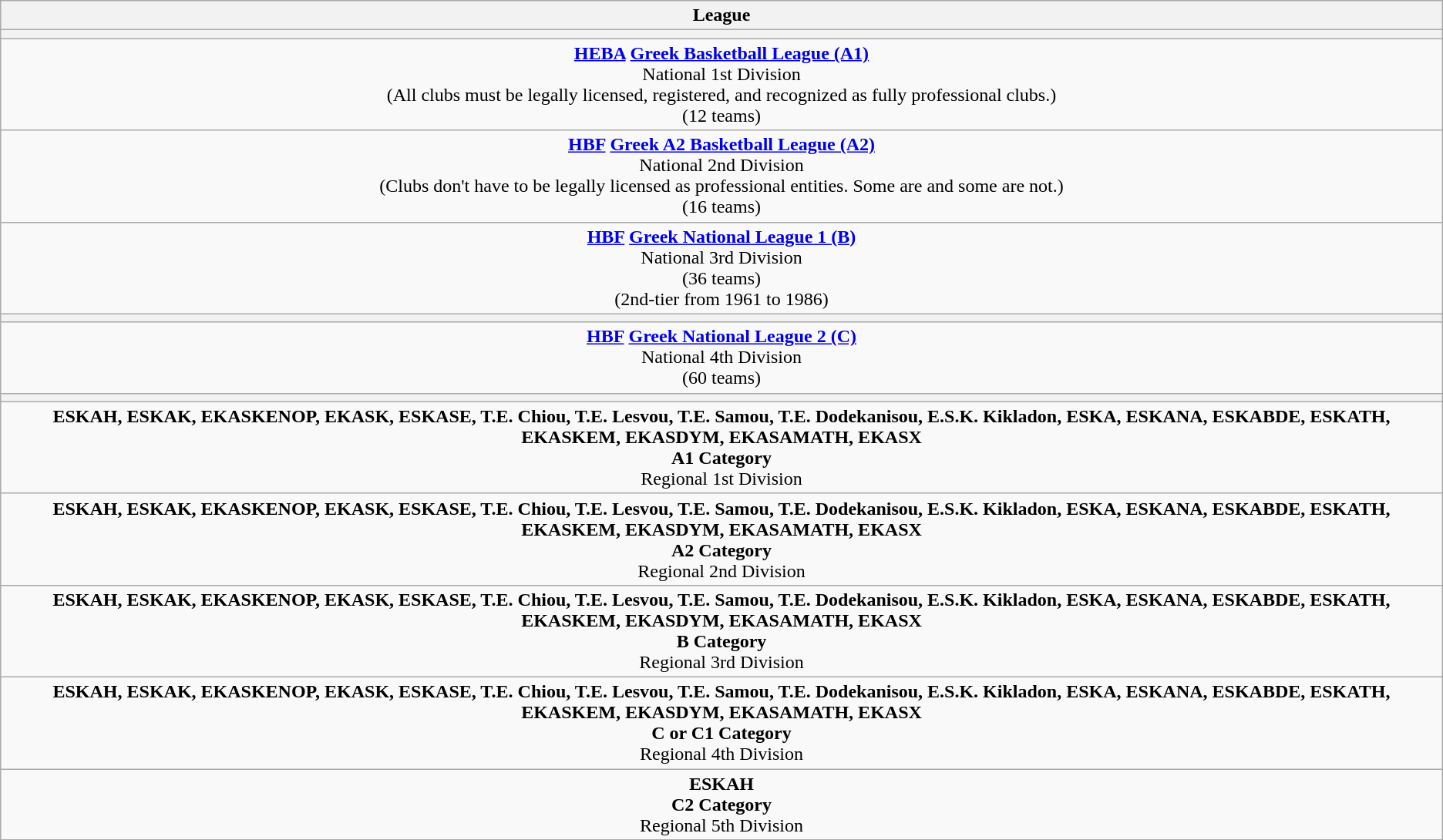<table class="wikitable" style="text-align: center;">
<tr south>
<th colspan="5" width="96%">League</th>
</tr>
<tr>
<th colspan="9" style="background-color:#white"></th>
</tr>
<tr>
<td colspan="5" width="96%"><strong><a href='#'>HEBA</a> <a href='#'>Greek Basketball League (A1)</a></strong><br>National 1st Division<br> (All clubs must be legally licensed, registered, and recognized as fully professional clubs.)<br>(12 teams)</td>
</tr>
<tr>
<td colspan="5" width="96%"><strong><a href='#'>HBF</a> <a href='#'>Greek A2 Basketball League (A2)</a></strong><br>National  2nd Division<br>(Clubs don't have to be legally licensed as professional entities. Some are and some are not.)<br>(16 teams)</td>
</tr>
<tr>
<td colspan="5" width="96%"><strong><a href='#'>HBF</a> <a href='#'>Greek National League 1 (B)</a></strong><br>National 3rd Division<br>(36 teams)<br>(2nd-tier from 1961 to 1986)</td>
</tr>
<tr>
<th colspan="9" style="background-color:#white"></th>
</tr>
<tr>
<td colspan="1" width="96%"><strong><a href='#'>HBF</a> <a href='#'>Greek National League 2 (C)</a></strong><br>National  4th Division<br> (60 teams)</td>
</tr>
<tr>
<th colspan="9" style="background-color:#white"> </th>
</tr>
<tr>
<td colspan="5" width="96%"><strong>ESKAH, ESKAK, EKASKENOP, EKASK, ESKASE, T.E. Chiou, T.E. Lesvou, T.E. Samou, T.E. Dodekanisou, E.S.K. Kikladon, ESKA, ESKANA, ESKABDE, ESKATH, EKASKEM, EKASDYM, EKASAMATH, EKASX<br>A1 Category</strong><br>Regional 1st Division</td>
</tr>
<tr>
<td colspan="5" width="96%"><strong>ESKAH, ESKAK, EKASKENOP, EKASK, ESKASE, T.E. Chiou, T.E. Lesvou, T.E. Samou, T.E. Dodekanisou, E.S.K. Kikladon, ESKA, ESKANA, ESKABDE, ESKATH, EKASKEM, EKASDYM, EKASAMATH, EKASX<br>A2 Category</strong><br>Regional 2nd Division</td>
</tr>
<tr>
<td colspan="5" width="96%"><strong>ESKAH, ESKAK, EKASKENOP, EKASK, ESKASE, T.E. Chiou, T.E. Lesvou, T.E. Samou, T.E. Dodekanisou, E.S.K. Kikladon, ESKA, ESKANA, ESKABDE, ESKATH, EKASKEM, EKASDYM, EKASAMATH, EKASX<br>B Category</strong><br>Regional 3rd Division</td>
</tr>
<tr>
<td colspan="5" width="96%"><strong>ESKAH, ESKAK, EKASKENOP, EKASK, ESKASE, T.E. Chiou, T.E. Lesvou, T.E. Samou, T.E. Dodekanisou, E.S.K. Kikladon, ESKA, ESKANA, ESKABDE, ESKATH, EKASKEM, EKASDYM, EKASAMATH, EKASX<br>C or C1 Category</strong><br>Regional 4th Division</td>
</tr>
<tr>
<td colspan="5" width="96%"><strong>ESKAH<br>C2 Category</strong><br>Regional 5th Division</td>
</tr>
</table>
